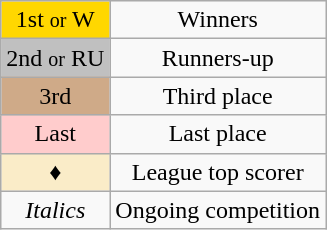<table class="wikitable" style="text-align:center">
<tr>
<td style=background:#ffd700>1st <small>or</small> W</td>
<td>Winners</td>
</tr>
<tr>
<td style=background:#c0c0c0>2nd <small>or</small> RU</td>
<td>Runners-up</td>
</tr>
<tr>
<td style=background:#cfaa88>3rd</td>
<td>Third place</td>
</tr>
<tr>
<td style=background:#ffcccc>Last</td>
<td>Last place</td>
</tr>
<tr>
<td style=background:#faecc8;">♦</td>
<td>League top scorer</td>
</tr>
<tr>
<td><em>Italics</em></td>
<td>Ongoing competition</td>
</tr>
</table>
